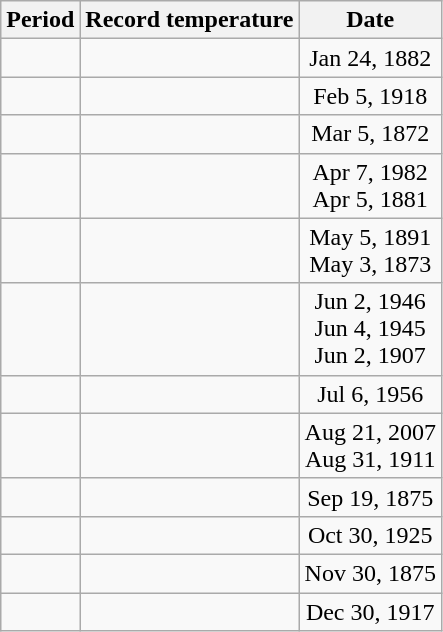<table class="wikitable mw-collapsible sortable" style="text-align:center;">
<tr>
<th>Period</th>
<th>Record temperature</th>
<th>Date</th>
</tr>
<tr>
<td></td>
<td></td>
<td>Jan 24, 1882</td>
</tr>
<tr>
<td></td>
<td></td>
<td>Feb 5, 1918</td>
</tr>
<tr>
<td></td>
<td></td>
<td>Mar 5, 1872</td>
</tr>
<tr>
<td></td>
<td></td>
<td data-sort-value="Apr 7, 1982">Apr 7, 1982<br>Apr 5, 1881</td>
</tr>
<tr>
<td></td>
<td></td>
<td data-sort-value="May 5, 1891">May 5, 1891<br>May 3, 1873</td>
</tr>
<tr>
<td></td>
<td></td>
<td data-sort-value="Jun 2, 1946">Jun 2, 1946<br>Jun 4, 1945<br>Jun 2, 1907</td>
</tr>
<tr>
<td></td>
<td></td>
<td>Jul 6, 1956</td>
</tr>
<tr>
<td></td>
<td></td>
<td data-sort-value="Aug 21, 2007">Aug 21, 2007<br>Aug 31, 1911</td>
</tr>
<tr>
<td></td>
<td></td>
<td>Sep 19, 1875</td>
</tr>
<tr>
<td></td>
<td></td>
<td>Oct 30, 1925</td>
</tr>
<tr>
<td></td>
<td></td>
<td>Nov 30, 1875</td>
</tr>
<tr>
<td></td>
<td></td>
<td>Dec 30, 1917</td>
</tr>
</table>
